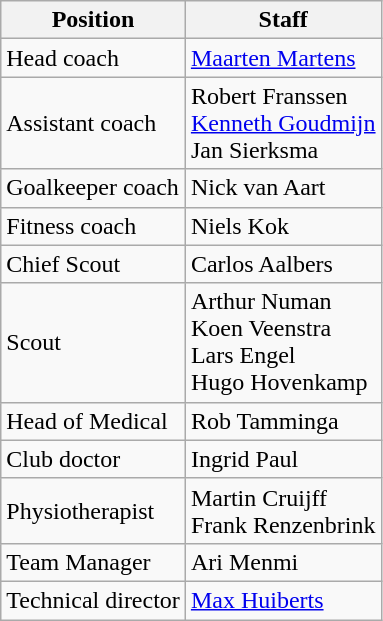<table class="wikitable">
<tr>
<th>Position</th>
<th>Staff</th>
</tr>
<tr>
<td>Head coach</td>
<td> <a href='#'>Maarten Martens</a></td>
</tr>
<tr>
<td>Assistant coach</td>
<td> Robert Franssen <br>  <a href='#'>Kenneth Goudmijn</a> <br>   Jan Sierksma</td>
</tr>
<tr>
<td>Goalkeeper coach</td>
<td> Nick van Aart</td>
</tr>
<tr>
<td>Fitness coach</td>
<td> Niels Kok</td>
</tr>
<tr>
<td>Chief Scout</td>
<td> Carlos Aalbers</td>
</tr>
<tr>
<td>Scout</td>
<td> Arthur Numan <br>  Koen Veenstra <br>  Lars Engel <br>  Hugo Hovenkamp</td>
</tr>
<tr>
<td>Head of Medical</td>
<td> Rob Tamminga</td>
</tr>
<tr>
<td>Club doctor</td>
<td> Ingrid Paul</td>
</tr>
<tr>
<td>Physiotherapist</td>
<td> Martin Cruijff <br>  Frank Renzenbrink</td>
</tr>
<tr>
<td>Team Manager</td>
<td> Ari Menmi</td>
</tr>
<tr>
<td>Technical director</td>
<td> <a href='#'>Max Huiberts</a></td>
</tr>
</table>
